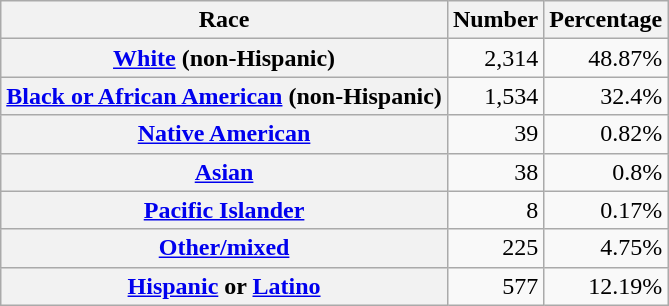<table class="wikitable" style="text-align:right">
<tr>
<th scope="col">Race</th>
<th scope="col">Number</th>
<th scope="col">Percentage</th>
</tr>
<tr>
<th scope="row"><a href='#'>White</a> (non-Hispanic)</th>
<td>2,314</td>
<td>48.87%</td>
</tr>
<tr>
<th scope="row"><a href='#'>Black or African American</a> (non-Hispanic)</th>
<td>1,534</td>
<td>32.4%</td>
</tr>
<tr>
<th scope="row"><a href='#'>Native American</a></th>
<td>39</td>
<td>0.82%</td>
</tr>
<tr>
<th scope="row"><a href='#'>Asian</a></th>
<td>38</td>
<td>0.8%</td>
</tr>
<tr>
<th scope="row"><a href='#'>Pacific Islander</a></th>
<td>8</td>
<td>0.17%</td>
</tr>
<tr>
<th scope="row"><a href='#'>Other/mixed</a></th>
<td>225</td>
<td>4.75%</td>
</tr>
<tr>
<th scope="row"><a href='#'>Hispanic</a> or <a href='#'>Latino</a></th>
<td>577</td>
<td>12.19%</td>
</tr>
</table>
